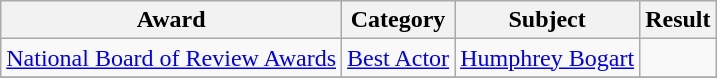<table class="wikitable">
<tr>
<th>Award</th>
<th>Category</th>
<th>Subject</th>
<th>Result</th>
</tr>
<tr>
<td rowspan=1><a href='#'>National Board of Review Awards</a></td>
<td><a href='#'>Best Actor</a></td>
<td><a href='#'>Humphrey Bogart</a></td>
<td></td>
</tr>
<tr>
</tr>
</table>
